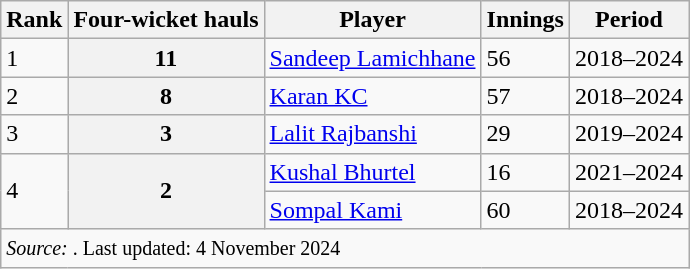<table class="wikitable">
<tr>
<th>Rank</th>
<th>Four-wicket hauls</th>
<th>Player</th>
<th>Innings</th>
<th>Period</th>
</tr>
<tr>
<td>1</td>
<th>11</th>
<td><a href='#'>Sandeep Lamichhane</a></td>
<td>56</td>
<td>2018–2024</td>
</tr>
<tr>
<td>2</td>
<th>8</th>
<td><a href='#'>Karan KC</a></td>
<td>57</td>
<td>2018–2024</td>
</tr>
<tr>
<td>3</td>
<th>3</th>
<td><a href='#'>Lalit Rajbanshi</a></td>
<td>29</td>
<td>2019–2024</td>
</tr>
<tr>
<td rowspan="2">4</td>
<th rowspan="2">2</th>
<td><a href='#'>Kushal Bhurtel</a></td>
<td>16</td>
<td>2021–2024</td>
</tr>
<tr>
<td><a href='#'>Sompal Kami</a></td>
<td>60</td>
<td>2018–2024</td>
</tr>
<tr>
<td colspan="5"><small><em>Source: </em>. Last updated: 4 November 2024</small></td>
</tr>
</table>
